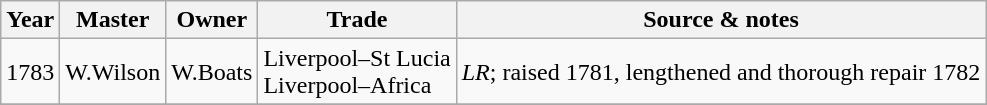<table class=" wikitable">
<tr>
<th>Year</th>
<th>Master</th>
<th>Owner</th>
<th>Trade</th>
<th>Source & notes</th>
</tr>
<tr>
<td>1783</td>
<td>W.Wilson</td>
<td>W.Boats</td>
<td>Liverpool–St Lucia<br>Liverpool–Africa</td>
<td><em>LR</em>; raised 1781, lengthened and thorough repair 1782</td>
</tr>
<tr>
</tr>
</table>
